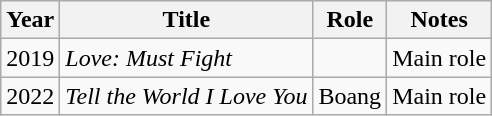<table class="wikitable plainrowheaders sortable">
<tr>
<th>Year</th>
<th>Title</th>
<th>Role</th>
<th>Notes</th>
</tr>
<tr>
<td>2019</td>
<td><em>Love: Must Fight</em></td>
<td></td>
<td>Main role</td>
</tr>
<tr>
<td>2022</td>
<td><em>Tell the World I Love You</em></td>
<td>Boang</td>
<td>Main role</td>
</tr>
</table>
